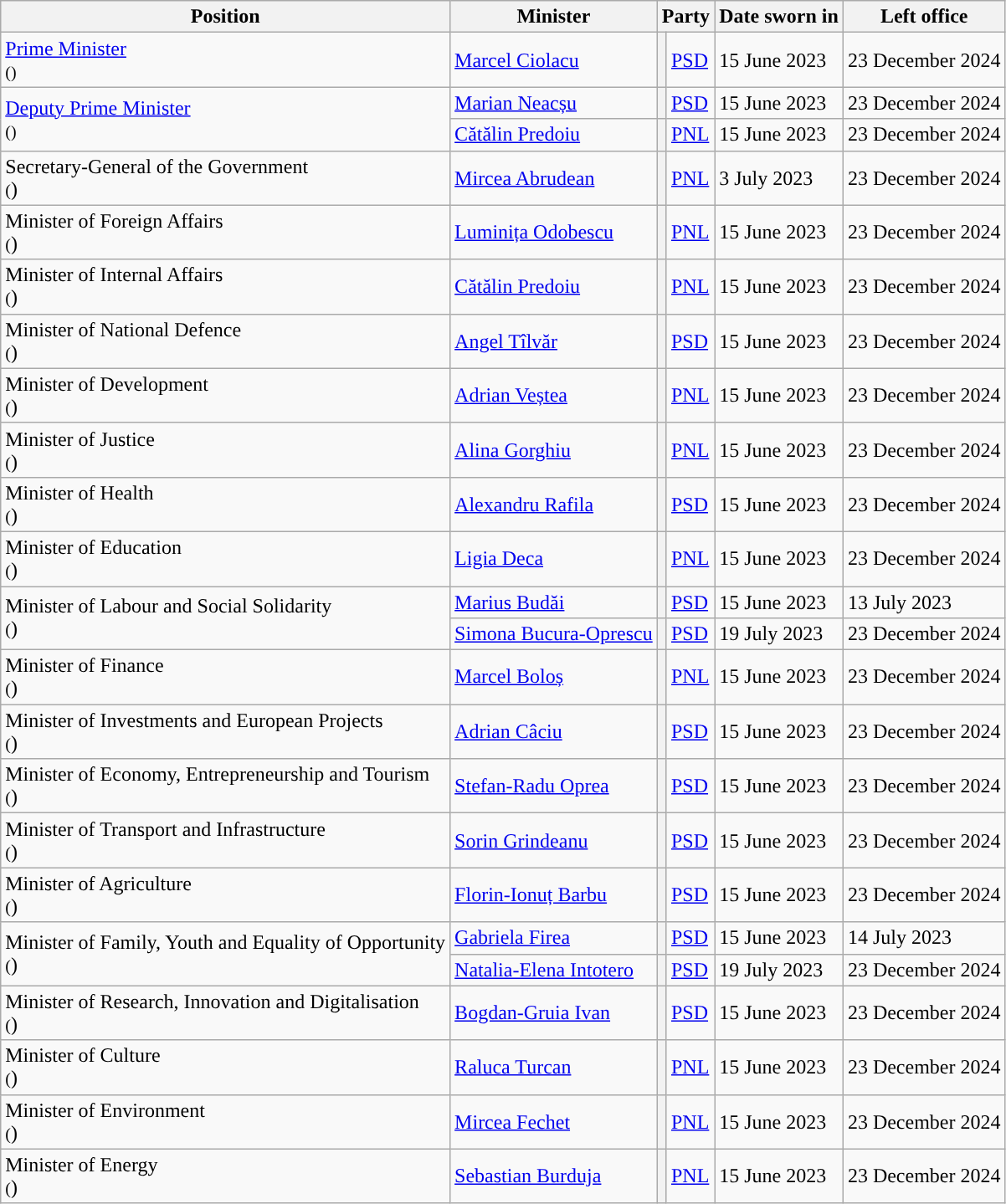<table class="wikitable">
<tr>
<th>Position</th>
<th>Minister</th>
<th colspan="2">Party</th>
<th>Date sworn in</th>
<th>Left office</th>
</tr>
<tr>
<td style="vertical-align:middle;"><a href='#'>Prime Minister</a><br><small>()</small></td>
<td style="vertical-align:middle;"><a href='#'>Marcel Ciolacu</a></td>
<th style="background-color: "></th>
<td style="vertical-align:middle;"><a href='#'>PSD</a></td>
<td>15 June 2023</td>
<td>23 December 2024</td>
</tr>
<tr>
<td rowspan="2" style="vertical-align:middle;"><a href='#'>Deputy Prime Minister</a><br><small>()</small></td>
<td style="vertical-align:middle;"><a href='#'>Marian Neacșu</a></td>
<th style="background-color: "></th>
<td style="vertical-align:middle;"><a href='#'>PSD</a></td>
<td>15 June 2023</td>
<td>23 December 2024</td>
</tr>
<tr>
<td style="vertical-align:middle;"><a href='#'>Cătălin Predoiu</a></td>
<th style="background-color: "></th>
<td style="vertical-align:middle;"><a href='#'>PNL</a></td>
<td>15 June 2023</td>
<td>23 December 2024</td>
</tr>
<tr>
<td style="vertical-align:middle;">Secretary-General of the Government<br><small>(</small>)</td>
<td style="vertical-align:middle;"><a href='#'>Mircea Abrudean</a></td>
<th style="background-color: "></th>
<td style="vertical-align:middle;"><a href='#'>PNL</a></td>
<td>3 July 2023</td>
<td>23 December 2024</td>
</tr>
<tr>
<td style="vertical-align:middle;">Minister of Foreign Affairs<br><small>(</small>)</td>
<td style="vertical-align:middle;"><a href='#'>Luminița Odobescu</a></td>
<th style="background-color: "></th>
<td style="vertical-align:middle;"><a href='#'>PNL</a></td>
<td>15 June 2023</td>
<td>23 December 2024</td>
</tr>
<tr>
<td style="vertical-align:middle;">Minister of Internal Affairs<br><small>(</small>)</td>
<td style="vertical-align:middle;"><a href='#'>Cătălin Predoiu</a></td>
<th style="background-color: "></th>
<td style="vertical-align:middle;"><a href='#'>PNL</a></td>
<td>15 June 2023</td>
<td>23 December 2024</td>
</tr>
<tr>
<td style="vertical-align:middle;">Minister of National Defence<br><small>(</small>)</td>
<td style="vertical-align:middle;"><a href='#'>Angel Tîlvăr</a></td>
<th style="background-color: "></th>
<td style="vertical-align:middle;"><a href='#'>PSD</a></td>
<td>15 June 2023</td>
<td>23 December 2024</td>
</tr>
<tr>
<td style="vertical-align:middle;">Minister of Development<br><small>(</small>)</td>
<td style="vertical-align:middle;"><a href='#'>Adrian Veștea</a></td>
<th style="background-color: "></th>
<td style="vertical-align:middle;"><a href='#'>PNL</a></td>
<td>15 June 2023</td>
<td>23 December 2024</td>
</tr>
<tr>
<td style="vertical-align:middle;">Minister of Justice<br><small>(</small>)</td>
<td style="vertical-align:middle;"><a href='#'>Alina Gorghiu</a></td>
<th style="background-color: "></th>
<td style="vertical-align:middle;"><a href='#'>PNL</a></td>
<td>15 June 2023</td>
<td>23 December 2024</td>
</tr>
<tr>
<td style="vertical-align:middle;">Minister of Health<br><small>(</small>)</td>
<td style="vertical-align:middle;"><a href='#'>Alexandru Rafila</a></td>
<th style="background-color: "></th>
<td style="vertical-align:middle;"><a href='#'>PSD</a></td>
<td>15 June 2023</td>
<td>23 December 2024</td>
</tr>
<tr>
<td style="vertical-align:middle;">Minister of Education<br><small>(</small>)</td>
<td style="vertical-align:middle;"><a href='#'>Ligia Deca</a></td>
<th style="background-color: "></th>
<td style="vertical-align:middle;"><a href='#'>PNL</a></td>
<td>15 June 2023</td>
<td>23 December 2024</td>
</tr>
<tr>
<td rowspan="2" style="vertical-align:middle;">Minister of Labour and Social Solidarity<br><small>(</small>)</td>
<td style="vertical-align:middle;"><a href='#'>Marius Budăi</a></td>
<th style="background-color: "></th>
<td style="vertical-align:middle;"><a href='#'>PSD</a></td>
<td>15 June 2023</td>
<td>13 July 2023</td>
</tr>
<tr>
<td><a href='#'>Simona Bucura-Oprescu</a></td>
<th style="background-color: "></th>
<td><a href='#'>PSD</a></td>
<td>19 July 2023</td>
<td>23 December 2024</td>
</tr>
<tr>
<td style="vertical-align:middle;">Minister of Finance<br><small>(</small>)</td>
<td style="vertical-align:middle;"><a href='#'>Marcel Boloș</a></td>
<th style="background-color: "></th>
<td style="vertical-align:middle;"><a href='#'>PNL</a></td>
<td>15 June 2023</td>
<td>23 December 2024</td>
</tr>
<tr>
<td style="vertical-align:middle;">Minister of Investments and European Projects<br><small>(</small>)</td>
<td style="vertical-align:middle;"><a href='#'>Adrian Câciu</a></td>
<th style="background-color: "></th>
<td style="vertical-align:middle;"><a href='#'>PSD</a></td>
<td>15 June 2023</td>
<td>23 December 2024</td>
</tr>
<tr>
<td style="vertical-align:middle;">Minister of Economy, Entrepreneurship and Tourism<br><small>(</small>)</td>
<td style="vertical-align:middle;"><a href='#'>Stefan-Radu Oprea</a></td>
<th style="background-color: "></th>
<td style="vertical-align:middle;"><a href='#'>PSD</a></td>
<td>15 June 2023</td>
<td>23 December 2024</td>
</tr>
<tr>
<td style="vertical-align:middle;">Minister of Transport and Infrastructure<br><small>(</small>)</td>
<td style="vertical-align:middle;"><a href='#'>Sorin Grindeanu</a></td>
<th style="background-color: "></th>
<td style="vertical-align:middle;"><a href='#'>PSD</a></td>
<td>15 June 2023</td>
<td>23 December 2024</td>
</tr>
<tr>
<td style="vertical-align:middle;">Minister of Agriculture<br><small>(</small>)</td>
<td style="vertical-align:middle;"><a href='#'>Florin-Ionuț Barbu</a></td>
<th style="background-color: "></th>
<td style="vertical-align:middle;"><a href='#'>PSD</a></td>
<td>15 June 2023</td>
<td>23 December 2024</td>
</tr>
<tr>
<td rowspan="2" style="vertical-align:middle;">Minister of Family, Youth and Equality of Opportunity<br><small>(</small>)</td>
<td style="vertical-align:middle;"><a href='#'>Gabriela Firea</a></td>
<th style="background-color: "></th>
<td style="vertical-align:middle;"><a href='#'>PSD</a></td>
<td>15 June 2023</td>
<td>14 July 2023</td>
</tr>
<tr>
<td><a href='#'>Natalia-Elena Intotero</a></td>
<th style="background-color: "></th>
<td><a href='#'>PSD</a></td>
<td>19 July 2023</td>
<td>23 December 2024</td>
</tr>
<tr>
<td style="vertical-align:middle;">Minister of Research, Innovation and Digitalisation<br><small>(</small>)</td>
<td style="vertical-align:middle;"><a href='#'>Bogdan-Gruia Ivan</a></td>
<th style="background-color: "></th>
<td style="vertical-align:middle;"><a href='#'>PSD</a></td>
<td>15 June 2023</td>
<td>23 December 2024</td>
</tr>
<tr>
<td style="vertical-align:middle;">Minister of Culture<br><small>(</small>)</td>
<td style="vertical-align:middle;"><a href='#'>Raluca Turcan</a></td>
<th style="background-color: "></th>
<td style="vertical-align:middle;"><a href='#'>PNL</a></td>
<td>15 June 2023</td>
<td>23 December 2024</td>
</tr>
<tr>
<td style="vertical-align:middle;">Minister of Environment<br><small>(</small>)</td>
<td style="vertical-align:middle;"><a href='#'>Mircea Fechet</a></td>
<th style="background-color: "></th>
<td style="vertical-align:middle;"><a href='#'>PNL</a></td>
<td>15 June 2023</td>
<td>23 December 2024</td>
</tr>
<tr>
<td style="vertical-align:middle;">Minister of Energy<br><small>(</small>)</td>
<td style="vertical-align:middle;"><a href='#'>Sebastian Burduja</a></td>
<th style="background-color: "></th>
<td style="vertical-align:middle;"><a href='#'>PNL</a></td>
<td>15 June 2023</td>
<td>23 December 2024</td>
</tr>
</table>
